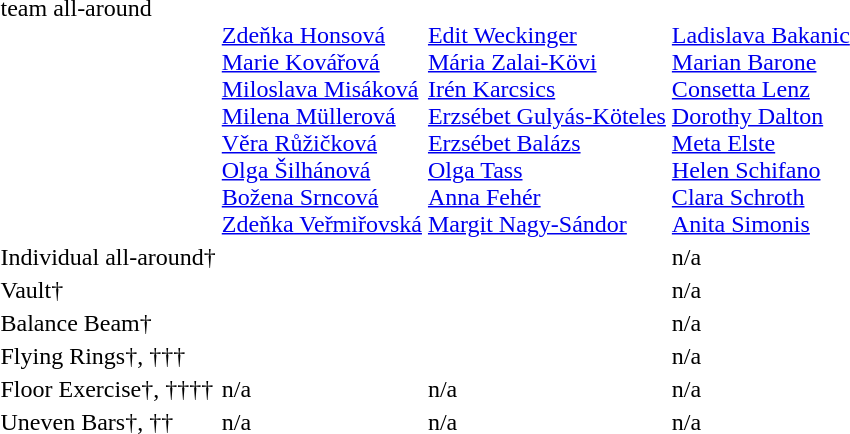<table>
<tr valign="top">
<td>team all-around<br></td>
<td><br><a href='#'>Zdeňka Honsová</a><br><a href='#'>Marie Kovářová</a><br><a href='#'>Miloslava Misáková</a><br><a href='#'>Milena Müllerová</a><br><a href='#'>Věra Růžičková</a><br><a href='#'>Olga Šilhánová</a><br><a href='#'>Božena Srncová</a><br><a href='#'>Zdeňka Veřmiřovská</a></td>
<td><br><a href='#'>Edit Weckinger</a><br><a href='#'>Mária Zalai-Kövi</a><br><a href='#'>Irén Karcsics</a><br><a href='#'>Erzsébet Gulyás-Köteles</a><br><a href='#'>Erzsébet Balázs</a><br><a href='#'>Olga Tass</a><br><a href='#'>Anna Fehér</a><br><a href='#'>Margit Nagy-Sándor</a></td>
<td><br><a href='#'>Ladislava Bakanic</a><br><a href='#'>Marian Barone</a><br><a href='#'>Consetta Lenz</a><br><a href='#'>Dorothy Dalton</a><br><a href='#'>Meta Elste</a><br><a href='#'>Helen Schifano</a><br><a href='#'>Clara Schroth</a><br><a href='#'>Anita Simonis</a></td>
</tr>
<tr valign="top">
<td>Individual all-around† <br></td>
<td></td>
<td><br></td>
<td>n/a</td>
</tr>
<tr valign="top">
<td>Vault†<br></td>
<td></td>
<td><br></td>
<td>n/a</td>
</tr>
<tr valign="top">
<td>Balance Beam†<br></td>
<td></td>
<td><br></td>
<td>n/a</td>
</tr>
<tr valign="top">
<td>Flying Rings†, †††<br></td>
<td></td>
<td><br></td>
<td>n/a</td>
</tr>
<tr valign="top">
<td>Floor Exercise†, ††††<br></td>
<td>n/a</td>
<td>n/a</td>
<td>n/a</td>
</tr>
<tr valign="top">
<td>Uneven Bars†, ††<br></td>
<td>n/a</td>
<td>n/a</td>
<td>n/a</td>
</tr>
</table>
